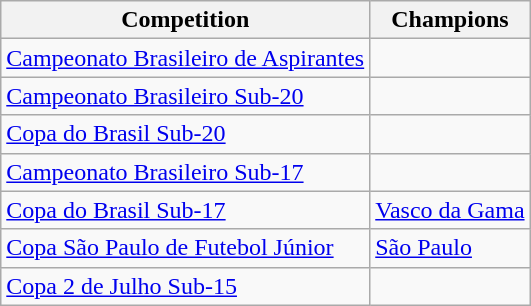<table class="wikitable">
<tr>
<th>Competition</th>
<th>Champions</th>
</tr>
<tr>
<td><a href='#'>Campeonato Brasileiro de Aspirantes</a></td>
<td></td>
</tr>
<tr>
<td><a href='#'>Campeonato Brasileiro Sub-20</a></td>
<td></td>
</tr>
<tr>
<td><a href='#'>Copa do Brasil Sub-20</a></td>
<td></td>
</tr>
<tr>
<td><a href='#'>Campeonato Brasileiro Sub-17</a></td>
<td></td>
</tr>
<tr>
<td><a href='#'>Copa do Brasil Sub-17</a></td>
<td><a href='#'>Vasco da Gama</a></td>
</tr>
<tr>
<td><a href='#'>Copa São Paulo de Futebol Júnior</a></td>
<td><a href='#'>São Paulo</a></td>
</tr>
<tr>
<td><a href='#'>Copa 2 de Julho Sub-15</a></td>
<td></td>
</tr>
</table>
